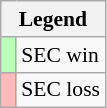<table class="wikitable" style="font-size:90%">
<tr>
<th colspan="2">Legend</th>
</tr>
<tr>
<td style="background:#bfb;"> </td>
<td>SEC win</td>
</tr>
<tr>
<td style="background:#fbb;"> </td>
<td>SEC loss</td>
</tr>
</table>
